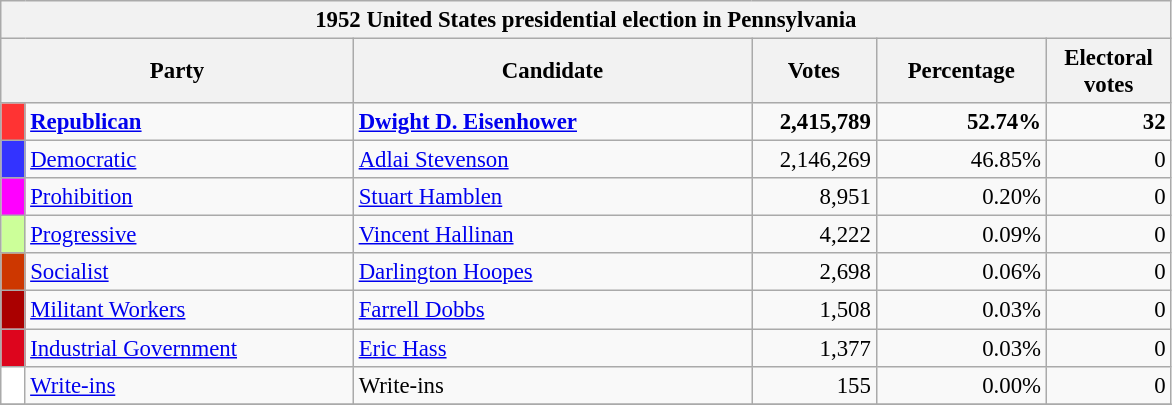<table class="wikitable" style="font-size: 95%;">
<tr>
<th colspan="6">1952 United States presidential election in Pennsylvania</th>
</tr>
<tr>
<th colspan="2" style="width: 15em">Party</th>
<th style="width: 17em">Candidate</th>
<th style="width: 5em">Votes</th>
<th style="width: 7em">Percentage</th>
<th style="width: 5em">Electoral votes</th>
</tr>
<tr>
<th style="background-color:#FF3333; width: 3px"></th>
<td style="width: 130px"><strong><a href='#'>Republican</a></strong></td>
<td><strong><a href='#'>Dwight D. Eisenhower</a></strong></td>
<td align="right"><strong>2,415,789</strong></td>
<td align="right"><strong>52.74%</strong></td>
<td align="right"><strong>32</strong></td>
</tr>
<tr>
<th style="background-color:#3333FF; width: 3px"></th>
<td style="width: 130px"><a href='#'>Democratic</a></td>
<td><a href='#'>Adlai Stevenson</a></td>
<td align="right">2,146,269</td>
<td align="right">46.85%</td>
<td align="right">0</td>
</tr>
<tr>
<th style="background-color:#FF00FF; width: 3px"></th>
<td style="width: 130px"><a href='#'>Prohibition</a></td>
<td><a href='#'>Stuart Hamblen</a></td>
<td align="right">8,951</td>
<td align="right">0.20%</td>
<td align="right">0</td>
</tr>
<tr>
<th style="background-color:#CCFF99; width: 3px"></th>
<td style="width: 130px"><a href='#'>Progressive</a></td>
<td><a href='#'>Vincent Hallinan</a></td>
<td align="right">4,222</td>
<td align="right">0.09%</td>
<td align="right">0</td>
</tr>
<tr>
<th style="background-color:#CD3700; width: 3px"></th>
<td style="width: 130px"><a href='#'>Socialist</a></td>
<td><a href='#'>Darlington Hoopes</a></td>
<td align="right">2,698</td>
<td align="right">0.06%</td>
<td align="right">0</td>
</tr>
<tr>
<th style="background-color:#AA0000; width: 3px"></th>
<td style="width: 130px"><a href='#'>Militant Workers</a></td>
<td><a href='#'>Farrell Dobbs</a></td>
<td align="right">1,508</td>
<td align="right">0.03%</td>
<td align="right">0</td>
</tr>
<tr>
<th style="background-color:#DD051D; width: 3px"></th>
<td style="width: 130px"><a href='#'>Industrial Government</a></td>
<td><a href='#'>Eric Hass</a></td>
<td align="right">1,377</td>
<td align="right">0.03%</td>
<td align="right">0</td>
</tr>
<tr>
<th style="background-color:#FFFFFF; width: 3px"></th>
<td style="width: 130px"><a href='#'>Write-ins</a></td>
<td>Write-ins</td>
<td align="right">155</td>
<td align="right">0.00%</td>
<td align="right">0</td>
</tr>
<tr>
</tr>
</table>
